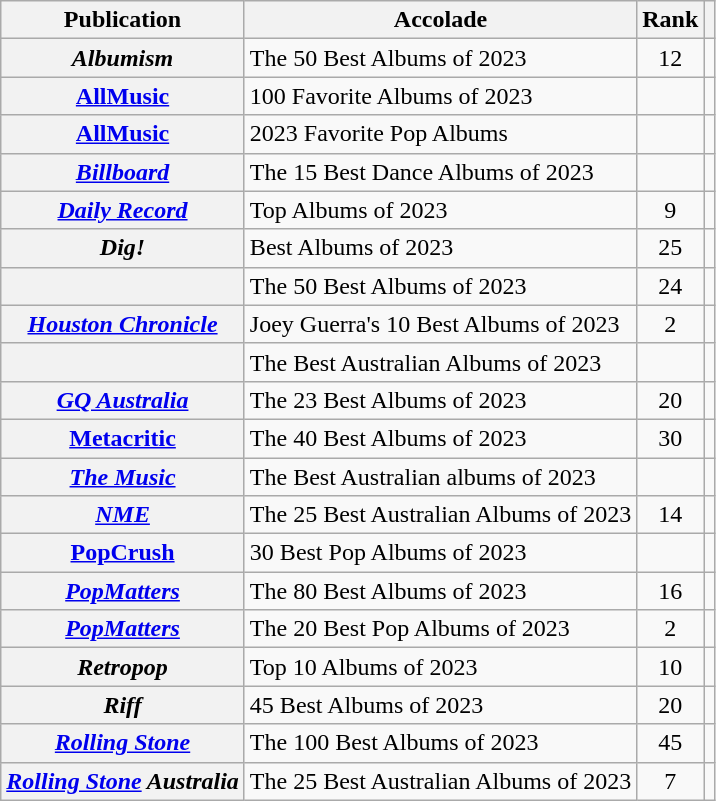<table class="wikitable sortable plainrowheaders">
<tr>
<th scope="col">Publication</th>
<th scope="col">Accolade</th>
<th scope="col">Rank</th>
<th scope="col" class="unsortable"></th>
</tr>
<tr>
<th scope="row"><em>Albumism</em></th>
<td>The 50 Best Albums of 2023</td>
<td style="text-align:center;">12</td>
<td></td>
</tr>
<tr>
<th scope="row"><a href='#'>AllMusic</a></th>
<td>100 Favorite Albums of 2023</td>
<td></td>
<td></td>
</tr>
<tr>
<th scope="row"><a href='#'>AllMusic</a></th>
<td>2023 Favorite Pop Albums</td>
<td></td>
<td></td>
</tr>
<tr>
<th scope="row"><em><a href='#'>Billboard</a></em></th>
<td>The 15 Best Dance Albums of 2023</td>
<td></td>
<td></td>
</tr>
<tr>
<th scope="row"><em><a href='#'>Daily Record</a></em></th>
<td>Top Albums of 2023</td>
<td style="text-align:center;">9</td>
<td></td>
</tr>
<tr>
<th scope="row"><em>Dig!</em></th>
<td>Best Albums of 2023</td>
<td style="text-align:center;">25</td>
<td></td>
</tr>
<tr>
<th scope="row"><em></em></th>
<td>The 50 Best Albums of 2023</td>
<td style="text-align:center;">24</td>
<td></td>
</tr>
<tr>
<th scope="row"><em><a href='#'>Houston Chronicle</a></em></th>
<td>Joey Guerra's 10 Best Albums of 2023</td>
<td style="text-align:center;">2</td>
<td></td>
</tr>
<tr>
<th scope="row"><em></em></th>
<td>The Best Australian Albums of 2023</td>
<td></td>
<td></td>
</tr>
<tr>
<th scope="row"><em><a href='#'>GQ Australia</a></em></th>
<td>The 23 Best Albums of 2023</td>
<td style="text-align:center;">20</td>
<td></td>
</tr>
<tr>
<th scope="row"><a href='#'>Metacritic</a></th>
<td>The 40 Best Albums of 2023</td>
<td style="text-align:center;">30</td>
<td></td>
</tr>
<tr>
<th scope="row"><em><a href='#'>The Music</a></em></th>
<td>The Best Australian albums of 2023</td>
<td></td>
<td></td>
</tr>
<tr>
<th scope="row"><em><a href='#'>NME</a></em></th>
<td>The 25 Best Australian Albums of 2023</td>
<td style="text-align:center;">14</td>
<td></td>
</tr>
<tr>
<th scope="row"><a href='#'>PopCrush</a></th>
<td>30 Best Pop Albums of 2023</td>
<td></td>
<td></td>
</tr>
<tr>
<th scope="row"><em><a href='#'>PopMatters</a></em></th>
<td>The 80 Best Albums of 2023</td>
<td style="text-align:center;">16</td>
<td></td>
</tr>
<tr>
<th scope="row"><em><a href='#'>PopMatters</a></em></th>
<td>The 20 Best Pop Albums of 2023</td>
<td style="text-align:center;">2</td>
<td></td>
</tr>
<tr>
<th scope="row"><em>Retropop</em></th>
<td>Top 10 Albums of 2023</td>
<td style="text-align:center;">10</td>
<td></td>
</tr>
<tr>
<th scope="row"><em>Riff</em></th>
<td>45 Best Albums of 2023</td>
<td style="text-align:center;">20</td>
<td></td>
</tr>
<tr>
<th scope="row"><em><a href='#'>Rolling Stone</a></em></th>
<td>The 100 Best Albums of 2023</td>
<td style="text-align:center;">45</td>
<td></td>
</tr>
<tr>
<th scope="row"><em><a href='#'>Rolling Stone</a> Australia</em></th>
<td>The 25 Best Australian Albums of 2023</td>
<td style="text-align:center;">7</td>
<td></td>
</tr>
</table>
